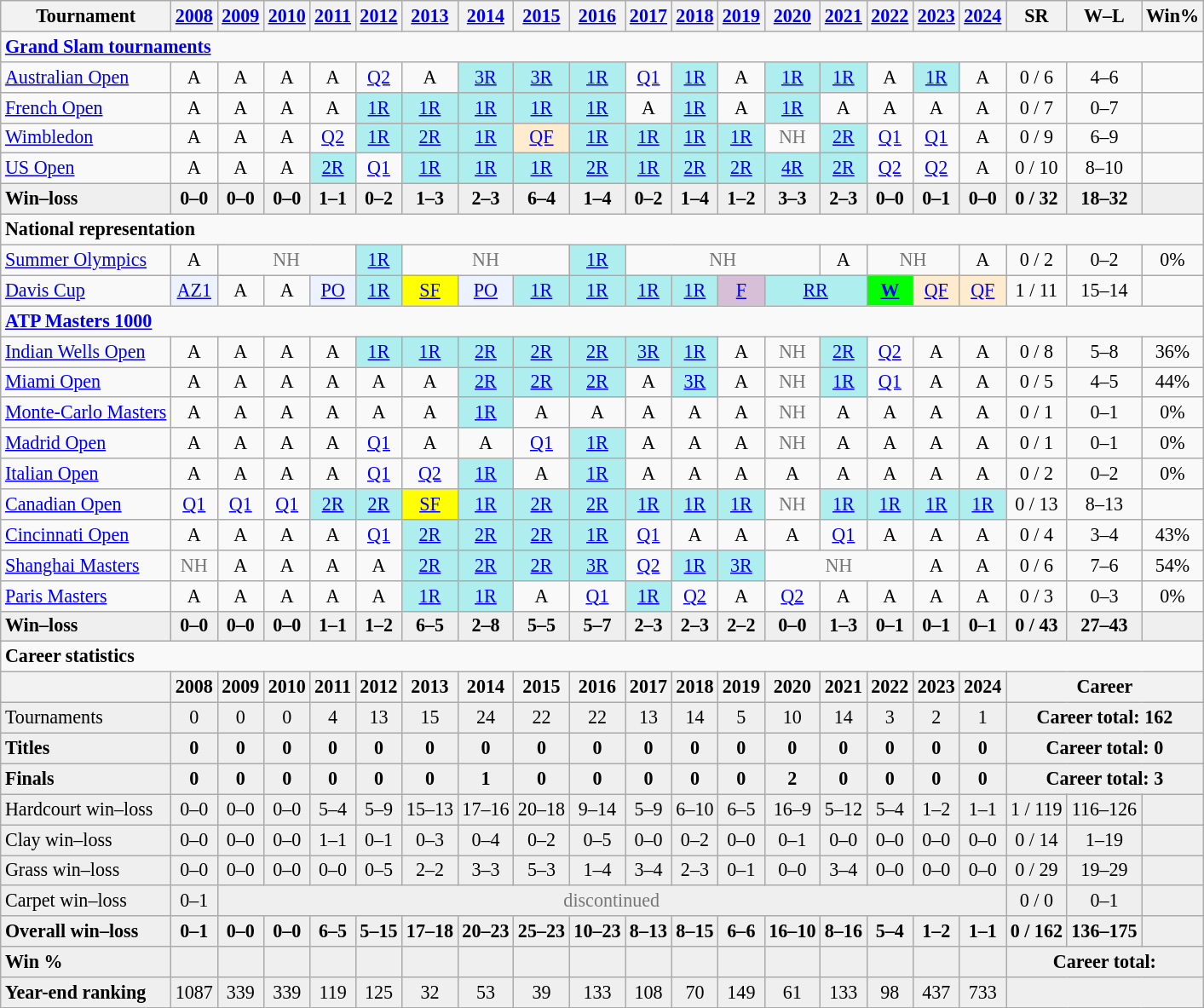<table class="wikitable nowrap" style=text-align:center;font-size:92%>
<tr>
<th>Tournament</th>
<th><a href='#'>2008</a></th>
<th><a href='#'>2009</a></th>
<th><a href='#'>2010</a></th>
<th><a href='#'>2011</a></th>
<th><a href='#'>2012</a></th>
<th><a href='#'>2013</a></th>
<th><a href='#'>2014</a></th>
<th><a href='#'>2015</a></th>
<th><a href='#'>2016</a></th>
<th><a href='#'>2017</a></th>
<th><a href='#'>2018</a></th>
<th><a href='#'>2019</a></th>
<th><a href='#'>2020</a></th>
<th><a href='#'>2021</a></th>
<th><a href='#'>2022</a></th>
<th><a href='#'>2023</a></th>
<th><a href='#'>2024</a></th>
<th>SR</th>
<th>W–L</th>
<th>Win%</th>
</tr>
<tr>
<td colspan="21" style="text-align:left"><strong><a href='#'>Grand Slam tournaments</a></strong></td>
</tr>
<tr>
<td style=text-align:left><a href='#'>Australian Open</a></td>
<td>A</td>
<td>A</td>
<td>A</td>
<td>A</td>
<td><a href='#'>Q2</a></td>
<td>A</td>
<td style=background:#afeeee><a href='#'>3R</a></td>
<td style=background:#afeeee><a href='#'>3R</a></td>
<td style=background:#afeeee><a href='#'>1R</a></td>
<td><a href='#'>Q1</a></td>
<td style=background:#afeeee><a href='#'>1R</a></td>
<td>A</td>
<td style=background:#afeeee><a href='#'>1R</a></td>
<td style=background:#afeeee><a href='#'>1R</a></td>
<td>A</td>
<td style=background:#afeeee><a href='#'>1R</a></td>
<td>A</td>
<td>0 / 6</td>
<td>4–6</td>
<td></td>
</tr>
<tr>
<td style=text-align:left><a href='#'>French Open</a></td>
<td>A</td>
<td>A</td>
<td>A</td>
<td>A</td>
<td style=background:#afeeee><a href='#'>1R</a></td>
<td style=background:#afeeee><a href='#'>1R</a></td>
<td style=background:#afeeee><a href='#'>1R</a></td>
<td style=background:#afeeee><a href='#'>1R</a></td>
<td style=background:#afeeee><a href='#'>1R</a></td>
<td>A</td>
<td style=background:#afeeee><a href='#'>1R</a></td>
<td>A</td>
<td style=background:#afeeee><a href='#'>1R</a></td>
<td>A</td>
<td>A</td>
<td>A</td>
<td>A</td>
<td>0 / 7</td>
<td>0–7</td>
<td></td>
</tr>
<tr>
<td style=text-align:left><a href='#'>Wimbledon</a></td>
<td>A</td>
<td>A</td>
<td>A</td>
<td><a href='#'>Q2</a></td>
<td style=background:#afeeee><a href='#'>1R</a></td>
<td style=background:#afeeee><a href='#'>2R</a></td>
<td style=background:#afeeee><a href='#'>1R</a></td>
<td style=background:#ffebcd><a href='#'>QF</a></td>
<td style=background:#afeeee><a href='#'>1R</a></td>
<td style=background:#afeeee><a href='#'>1R</a></td>
<td style=background:#afeeee><a href='#'>1R</a></td>
<td style=background:#afeeee><a href='#'>1R</a></td>
<td style=color:#767676>NH</td>
<td style=background:#afeeee><a href='#'>2R</a></td>
<td><a href='#'>Q1</a></td>
<td><a href='#'>Q1</a></td>
<td>A</td>
<td>0 / 9</td>
<td>6–9</td>
<td></td>
</tr>
<tr>
<td style=text-align:left><a href='#'>US Open</a></td>
<td>A</td>
<td>A</td>
<td>A</td>
<td style=background:#afeeee><a href='#'>2R</a></td>
<td><a href='#'>Q1</a></td>
<td style=background:#afeeee><a href='#'>1R</a></td>
<td style=background:#afeeee><a href='#'>1R</a></td>
<td style=background:#afeeee><a href='#'>1R</a></td>
<td style=background:#afeeee><a href='#'>2R</a></td>
<td style=background:#afeeee><a href='#'>1R</a></td>
<td style=background:#afeeee><a href='#'>2R</a></td>
<td style=background:#afeeee><a href='#'>2R</a></td>
<td style=background:#afeeee><a href='#'>4R</a></td>
<td style=background:#afeeee><a href='#'>2R</a></td>
<td><a href='#'>Q2</a></td>
<td><a href='#'>Q2</a></td>
<td>A</td>
<td>0 / 10</td>
<td>8–10</td>
<td></td>
</tr>
<tr style=font-weight:bold;background:#efefef>
<td style=text-align:left>Win–loss</td>
<td>0–0</td>
<td>0–0</td>
<td>0–0</td>
<td>1–1</td>
<td>0–2</td>
<td>1–3</td>
<td>2–3</td>
<td>6–4</td>
<td>1–4</td>
<td>0–2</td>
<td>1–4</td>
<td>1–2</td>
<td>3–3</td>
<td>2–3</td>
<td>0–0</td>
<td>0–1</td>
<td>0–0</td>
<td>0 / 32</td>
<td>18–32</td>
<td></td>
</tr>
<tr>
<td colspan="21" style="text-align:left"><strong>National representation</strong></td>
</tr>
<tr>
<td style=text-align:left><a href='#'>Summer Olympics</a></td>
<td>A</td>
<td colspan=3 style=color:#767676>NH</td>
<td style=background:#afeeee><a href='#'>1R</a></td>
<td colspan=3 style=color:#767676>NH</td>
<td style=background:#afeeee><a href='#'>1R</a></td>
<td colspan=4 style=color:#767676>NH</td>
<td>A</td>
<td colspan=2 style=color:#767676>NH</td>
<td>A</td>
<td>0 / 2</td>
<td>0–2</td>
<td>0%</td>
</tr>
<tr>
<td style=text-align:left><a href='#'>Davis Cup</a></td>
<td style=background:#ecf2ff><a href='#'>AZ1</a></td>
<td>A</td>
<td>A</td>
<td style=background:#ecf2ff><a href='#'>PO</a></td>
<td style=background:#afeeee><a href='#'>1R</a></td>
<td style=background:yellow><a href='#'>SF</a></td>
<td style=background:#ecf2ff><a href='#'>PO</a></td>
<td style=background:#afeeee><a href='#'>1R</a></td>
<td style=background:#afeeee><a href='#'>1R</a></td>
<td style=background:#afeeee><a href='#'>1R</a></td>
<td style=background:#afeeee><a href='#'>1R</a></td>
<td style=background:thistle><a href='#'>F</a></td>
<td colspan="2" style=background:#afeeee><a href='#'>RR</a></td>
<td style=background:lime><a href='#'><strong>W</strong></a></td>
<td style=background:#ffebcd><a href='#'>QF</a></td>
<td style=background:#ffebcd><a href='#'>QF</a></td>
<td>1 / 11</td>
<td>15–14</td>
<td></td>
</tr>
<tr>
<td colspan="21" style="text-align:left"><strong><a href='#'>ATP Masters 1000</a></strong></td>
</tr>
<tr>
<td style=text-align:left><a href='#'>Indian Wells Open</a></td>
<td>A</td>
<td>A</td>
<td>A</td>
<td>A</td>
<td style=background:#afeeee><a href='#'>1R</a></td>
<td style=background:#afeeee><a href='#'>1R</a></td>
<td style=background:#afeeee><a href='#'>2R</a></td>
<td style=background:#afeeee><a href='#'>2R</a></td>
<td style=background:#afeeee><a href='#'>2R</a></td>
<td style=background:#afeeee><a href='#'>3R</a></td>
<td style=background:#afeeee><a href='#'>1R</a></td>
<td>A</td>
<td style=color:#767676>NH</td>
<td style=background:#afeeee><a href='#'>2R</a></td>
<td><a href='#'>Q2</a></td>
<td>A</td>
<td>A</td>
<td>0 / 8</td>
<td>5–8</td>
<td>36%</td>
</tr>
<tr>
<td style=text-align:left><a href='#'>Miami Open</a></td>
<td>A</td>
<td>A</td>
<td>A</td>
<td>A</td>
<td>A</td>
<td>A</td>
<td style=background:#afeeee><a href='#'>2R</a></td>
<td style=background:#afeeee><a href='#'>2R</a></td>
<td style=background:#afeeee><a href='#'>2R</a></td>
<td>A</td>
<td style=background:#afeeee><a href='#'>3R</a></td>
<td>A</td>
<td style=color:#767676>NH</td>
<td style=background:#afeeee><a href='#'>1R</a></td>
<td><a href='#'>Q1</a></td>
<td>A</td>
<td>A</td>
<td>0 / 5</td>
<td>4–5</td>
<td>44%</td>
</tr>
<tr>
<td style=text-align:left><a href='#'>Monte-Carlo Masters</a></td>
<td>A</td>
<td>A</td>
<td>A</td>
<td>A</td>
<td>A</td>
<td>A</td>
<td style=background:#afeeee><a href='#'>1R</a></td>
<td>A</td>
<td>A</td>
<td>A</td>
<td>A</td>
<td>A</td>
<td style=color:#767676>NH</td>
<td>A</td>
<td>A</td>
<td>A</td>
<td>A</td>
<td>0 / 1</td>
<td>0–1</td>
<td>0%</td>
</tr>
<tr>
<td style=text-align:left><a href='#'>Madrid Open</a></td>
<td>A</td>
<td>A</td>
<td>A</td>
<td>A</td>
<td><a href='#'>Q1</a></td>
<td>A</td>
<td>A</td>
<td><a href='#'>Q1</a></td>
<td style=background:#afeeee><a href='#'>1R</a></td>
<td>A</td>
<td>A</td>
<td>A</td>
<td style=color:#767676>NH</td>
<td>A</td>
<td>A</td>
<td>A</td>
<td>A</td>
<td>0 / 1</td>
<td>0–1</td>
<td>0%</td>
</tr>
<tr>
<td style=text-align:left><a href='#'>Italian Open</a></td>
<td>A</td>
<td>A</td>
<td>A</td>
<td>A</td>
<td><a href='#'>Q1</a></td>
<td><a href='#'>Q2</a></td>
<td style=background:#afeeee><a href='#'>1R</a></td>
<td>A</td>
<td style=background:#afeeee><a href='#'>1R</a></td>
<td>A</td>
<td>A</td>
<td>A</td>
<td>A</td>
<td>A</td>
<td>A</td>
<td>A</td>
<td>A</td>
<td>0 / 2</td>
<td>0–2</td>
<td>0%</td>
</tr>
<tr>
<td style=text-align:left><a href='#'>Canadian Open</a></td>
<td><a href='#'>Q1</a></td>
<td><a href='#'>Q1</a></td>
<td><a href='#'>Q1</a></td>
<td style=background:#afeeee><a href='#'>2R</a></td>
<td style=background:#afeeee><a href='#'>2R</a></td>
<td style=background:yellow><a href='#'>SF</a></td>
<td style=background:#afeeee><a href='#'>1R</a></td>
<td style=background:#afeeee><a href='#'>2R</a></td>
<td style=background:#afeeee><a href='#'>2R</a></td>
<td style=background:#afeeee><a href='#'>1R</a></td>
<td style=background:#afeeee><a href='#'>1R</a></td>
<td style=background:#afeeee><a href='#'>1R</a></td>
<td style=color:#767676>NH</td>
<td style=background:#afeeee><a href='#'>1R</a></td>
<td style=background:#afeeee><a href='#'>1R</a></td>
<td style=background:#afeeee><a href='#'>1R</a></td>
<td style=background:#afeeee><a href='#'>1R</a></td>
<td>0 / 13</td>
<td>8–13</td>
<td></td>
</tr>
<tr>
<td style=text-align:left><a href='#'>Cincinnati Open</a></td>
<td>A</td>
<td>A</td>
<td>A</td>
<td>A</td>
<td><a href='#'>Q1</a></td>
<td style=background:#afeeee><a href='#'>2R</a></td>
<td style=background:#afeeee><a href='#'>2R</a></td>
<td style=background:#afeeee><a href='#'>2R</a></td>
<td style=background:#afeeee><a href='#'>1R</a></td>
<td><a href='#'>Q1</a></td>
<td>A</td>
<td>A</td>
<td>A</td>
<td><a href='#'>Q1</a></td>
<td>A</td>
<td>A</td>
<td>A</td>
<td>0 / 4</td>
<td>3–4</td>
<td>43%</td>
</tr>
<tr>
<td style=text-align:left><a href='#'>Shanghai Masters</a></td>
<td style=color:#767676>NH</td>
<td>A</td>
<td>A</td>
<td>A</td>
<td>A</td>
<td style=background:#afeeee><a href='#'>2R</a></td>
<td style=background:#afeeee><a href='#'>2R</a></td>
<td style=background:#afeeee><a href='#'>2R</a></td>
<td style=background:#afeeee><a href='#'>3R</a></td>
<td><a href='#'>Q2</a></td>
<td style=background:#afeeee><a href='#'>1R</a></td>
<td style=background:#afeeee><a href='#'>3R</a></td>
<td colspan=3 style=color:#767676>NH</td>
<td>A</td>
<td>A</td>
<td>0 / 6</td>
<td>7–6</td>
<td>54%</td>
</tr>
<tr>
<td style=text-align:left><a href='#'>Paris Masters</a></td>
<td>A</td>
<td>A</td>
<td>A</td>
<td>A</td>
<td>A</td>
<td style=background:#afeeee><a href='#'>1R</a></td>
<td style=background:#afeeee><a href='#'>1R</a></td>
<td>A</td>
<td><a href='#'>Q1</a></td>
<td style=background:#afeeee><a href='#'>1R</a></td>
<td><a href='#'>Q2</a></td>
<td>A</td>
<td><a href='#'>Q2</a></td>
<td>A</td>
<td>A</td>
<td>A</td>
<td>A</td>
<td>0 / 3</td>
<td>0–3</td>
<td>0%</td>
</tr>
<tr style=font-weight:bold;background:#efefef>
<td style=text-align:left>Win–loss</td>
<td>0–0</td>
<td>0–0</td>
<td>0–0</td>
<td>1–1</td>
<td>1–2</td>
<td>6–5</td>
<td>2–8</td>
<td>5–5</td>
<td>5–7</td>
<td>2–3</td>
<td>2–3</td>
<td>2–2</td>
<td>0–0</td>
<td>1–3</td>
<td>0–1</td>
<td>0–1</td>
<td>0–1</td>
<td>0 / 43</td>
<td>27–43</td>
<td></td>
</tr>
<tr>
<td colspan="21" style="text-align:left"><strong>Career statistics</strong></td>
</tr>
<tr>
<th></th>
<th>2008</th>
<th>2009</th>
<th>2010</th>
<th>2011</th>
<th>2012</th>
<th>2013</th>
<th>2014</th>
<th>2015</th>
<th>2016</th>
<th>2017</th>
<th>2018</th>
<th>2019</th>
<th>2020</th>
<th>2021</th>
<th>2022</th>
<th>2023</th>
<th>2024</th>
<th colspan="3">Career</th>
</tr>
<tr style=background:#efefef>
<td style=text-align:left>Tournaments</td>
<td>0</td>
<td>0</td>
<td>0</td>
<td>4</td>
<td>13</td>
<td>15</td>
<td>24</td>
<td>22</td>
<td>22</td>
<td>13</td>
<td>14</td>
<td>5</td>
<td>10</td>
<td>14</td>
<td>3</td>
<td>2</td>
<td>1</td>
<td colspan="3"><strong>Career total: 162</strong></td>
</tr>
<tr style=font-weight:bold;background:#efefef>
<td style=text-align:left>Titles</td>
<td>0</td>
<td>0</td>
<td>0</td>
<td>0</td>
<td>0</td>
<td>0</td>
<td>0</td>
<td>0</td>
<td>0</td>
<td>0</td>
<td>0</td>
<td>0</td>
<td>0</td>
<td>0</td>
<td>0</td>
<td>0</td>
<td>0</td>
<td colspan="3">Career total: 0</td>
</tr>
<tr style=font-weight:bold;background:#efefef>
<td style=text-align:left>Finals</td>
<td>0</td>
<td>0</td>
<td>0</td>
<td>0</td>
<td>0</td>
<td>0</td>
<td>1</td>
<td>0</td>
<td>0</td>
<td>0</td>
<td>0</td>
<td>0</td>
<td>2</td>
<td>0</td>
<td>0</td>
<td>0</td>
<td>0</td>
<td colspan="3">Career total: 3</td>
</tr>
<tr style=background:#efefef>
<td style=text-align:left>Hardcourt win–loss</td>
<td>0–0</td>
<td>0–0</td>
<td>0–0</td>
<td>5–4</td>
<td>5–9</td>
<td>15–13</td>
<td>17–16</td>
<td>20–18</td>
<td>9–14</td>
<td>5–9</td>
<td>6–10</td>
<td>6–5</td>
<td>16–9</td>
<td>5–12</td>
<td>5–4</td>
<td>1–2</td>
<td>1–1</td>
<td>1 / 119</td>
<td>116–126</td>
<td></td>
</tr>
<tr style=background:#efefef>
<td style=text-align:left>Clay win–loss</td>
<td>0–0</td>
<td>0–0</td>
<td>0–0</td>
<td>1–1</td>
<td>0–1</td>
<td>0–3</td>
<td>0–4</td>
<td>0–2</td>
<td>0–5</td>
<td>0–0</td>
<td>0–2</td>
<td>0–0</td>
<td>0–1</td>
<td>0–0</td>
<td>0–0</td>
<td>0–0</td>
<td>0–0</td>
<td>0 / 14</td>
<td>1–19</td>
<td></td>
</tr>
<tr style=background:#efefef>
<td style=text-align:left>Grass win–loss</td>
<td>0–0</td>
<td>0–0</td>
<td>0–0</td>
<td>0–0</td>
<td>0–5</td>
<td>2–2</td>
<td>3–3</td>
<td>5–3</td>
<td>1–4</td>
<td>3–4</td>
<td>2–3</td>
<td>0–1</td>
<td>0–0</td>
<td>3–4</td>
<td>0–0</td>
<td>0–0</td>
<td>0–0</td>
<td>0 / 29</td>
<td>19–29</td>
<td></td>
</tr>
<tr style=background:#efefef>
<td style=text-align:left>Carpet win–loss</td>
<td>0–1</td>
<td colspan="16" style="color:#767676">discontinued</td>
<td>0 / 0</td>
<td>0–1</td>
<td></td>
</tr>
<tr style=font-weight:bold;background:#efefef>
<td style=text-align:left>Overall win–loss</td>
<td>0–1</td>
<td>0–0</td>
<td>0–0</td>
<td>6–5</td>
<td>5–15</td>
<td>17–18</td>
<td>20–23</td>
<td>25–23</td>
<td>10–23</td>
<td>8–13</td>
<td>8–15</td>
<td>6–6</td>
<td>16–10</td>
<td>8–16</td>
<td>5–4</td>
<td>1–2</td>
<td>1–1</td>
<td>0 / 162</td>
<td>136–175</td>
<td></td>
</tr>
<tr style=background:#efefef>
<td style=text-align:left><strong>Win %</strong></td>
<td><strong></strong></td>
<td><strong></strong></td>
<td><strong></strong></td>
<td><strong></strong></td>
<td><strong></strong></td>
<td><strong></strong></td>
<td><strong></strong></td>
<td><strong></strong></td>
<td><strong></strong></td>
<td><strong></strong></td>
<td><strong></strong></td>
<td><strong></strong></td>
<td><strong></strong></td>
<td><strong></strong></td>
<td><strong></strong></td>
<td><strong></strong></td>
<td><strong></strong></td>
<td colspan="3"><strong>Career total: </strong></td>
</tr>
<tr style=background:#efefef>
<td style=text-align:left><strong>Year-end ranking</strong></td>
<td>1087</td>
<td>339</td>
<td>339</td>
<td>119</td>
<td>125</td>
<td>32</td>
<td>53</td>
<td>39</td>
<td>133</td>
<td>108</td>
<td>70</td>
<td>149</td>
<td>61</td>
<td>133</td>
<td>98</td>
<td>437</td>
<td>733</td>
<td colspan="3"></td>
</tr>
</table>
